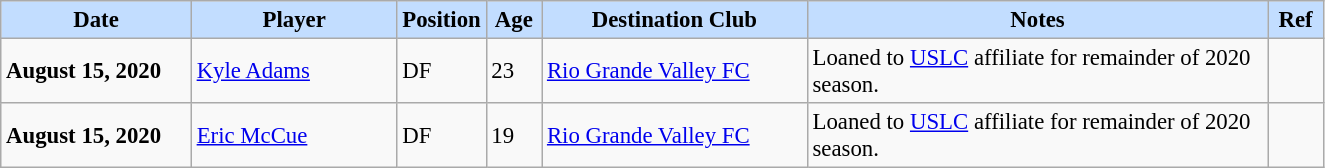<table class="wikitable" style="text-align:left; font-size:95%;">
<tr>
<th style="background:#c2ddff; width:120px;">Date</th>
<th style="background:#c2ddff; width:130px;">Player</th>
<th style="background:#c2ddff; width:50px;">Position</th>
<th style="background:#c2ddff; width:30px;">Age</th>
<th style="background:#c2ddff; width:170px;">Destination Club</th>
<th style="background:#c2ddff; width:300px;">Notes</th>
<th style="background:#c2ddff; width:30px;">Ref</th>
</tr>
<tr>
<td><strong>August 15, 2020</strong></td>
<td> <a href='#'>Kyle Adams</a></td>
<td>DF</td>
<td>23</td>
<td> <a href='#'>Rio Grande Valley FC</a></td>
<td>Loaned to <a href='#'>USLC</a> affiliate for remainder of 2020 season.</td>
<td></td>
</tr>
<tr>
<td><strong>August 15, 2020</strong></td>
<td> <a href='#'>Eric McCue</a></td>
<td>DF</td>
<td>19</td>
<td> <a href='#'>Rio Grande Valley FC</a></td>
<td>Loaned to <a href='#'>USLC</a> affiliate for remainder of 2020 season.</td>
<td></td>
</tr>
</table>
